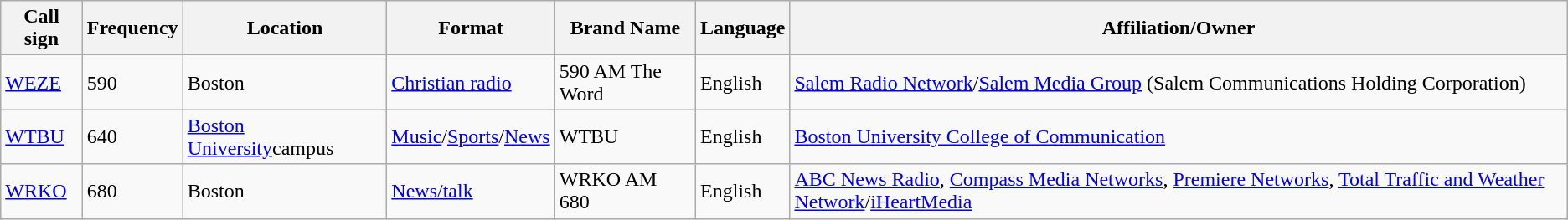<table class="wikitable sortable">
<tr>
<th>Call sign</th>
<th>Frequency</th>
<th>Location</th>
<th>Format</th>
<th>Brand Name</th>
<th>Language</th>
<th>Affiliation/Owner</th>
</tr>
<tr>
<td><a href='#'>WEZE</a></td>
<td>590</td>
<td>Boston</td>
<td><a href='#'>Christian radio</a></td>
<td>590 AM The Word</td>
<td>English</td>
<td><a href='#'>Salem Radio Network</a>/<a href='#'>Salem Media Group</a> (Salem Communications Holding Corporation)</td>
</tr>
<tr>
<td><a href='#'>WTBU</a></td>
<td>640</td>
<td><a href='#'>Boston University</a>campus</td>
<td><a href='#'>Music</a>/<a href='#'>Sports</a>/<a href='#'>News</a></td>
<td>WTBU</td>
<td>English</td>
<td><a href='#'>Boston University College of Communication</a></td>
</tr>
<tr>
<td><a href='#'>WRKO</a></td>
<td>680</td>
<td>Boston</td>
<td><a href='#'>News/talk</a></td>
<td>WRKO AM 680</td>
<td>English</td>
<td><a href='#'>ABC News Radio</a>, <a href='#'>Compass Media Networks</a>, <a href='#'>Premiere Networks</a>, <a href='#'>Total Traffic and Weather Network</a>/<a href='#'>iHeartMedia</a></td>
</tr>
</table>
